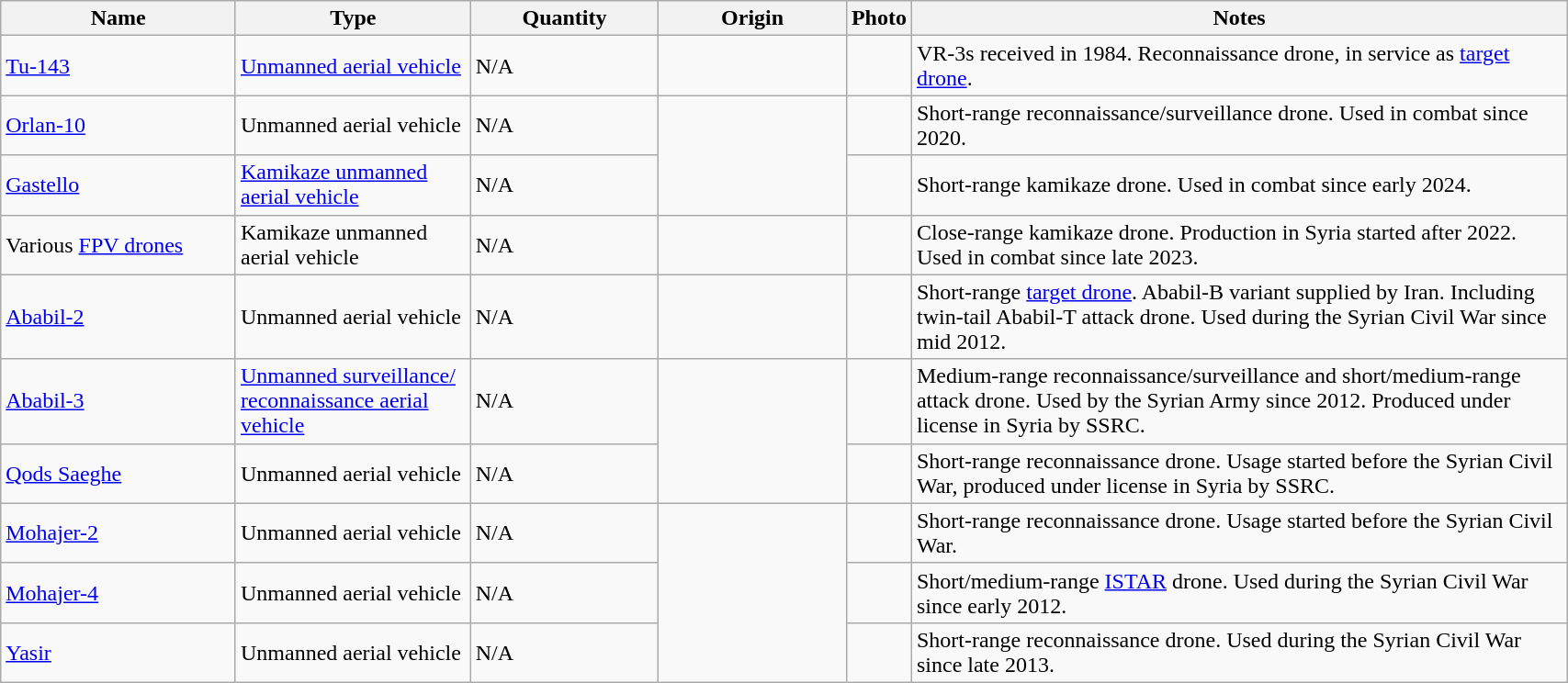<table class="wikitable" style="width:90%;">
<tr>
<th style="width:15%;">Name</th>
<th style="width:15%;">Type</th>
<th style="width:12%;">Quantity</th>
<th style="width:12%;">Origin</th>
<th>Photo</th>
<th>Notes</th>
</tr>
<tr>
<td><a href='#'>Tu-143</a></td>
<td><a href='#'>Unmanned aerial vehicle</a></td>
<td>N/A</td>
<td></td>
<td></td>
<td>VR-3s received in 1984. Reconnaissance drone, in service as <a href='#'>target drone</a>.</td>
</tr>
<tr>
<td><a href='#'>Orlan-10</a></td>
<td>Unmanned aerial vehicle</td>
<td>N/A</td>
<td rowspan="2"></td>
<td></td>
<td>Short-range reconnaissance/surveillance drone. Used in combat since 2020.</td>
</tr>
<tr>
<td><a href='#'>Gastello</a></td>
<td><a href='#'>Kamikaze unmanned aerial vehicle</a></td>
<td>N/A</td>
<td></td>
<td>Short-range kamikaze drone. Used in combat since early 2024.</td>
</tr>
<tr>
<td>Various <a href='#'>FPV drones</a></td>
<td>Kamikaze unmanned aerial vehicle</td>
<td>N/A</td>
<td><br></td>
<td></td>
<td>Close-range kamikaze drone. Production in Syria started after 2022. Used in combat since late 2023.</td>
</tr>
<tr>
<td><a href='#'>Ababil-2</a></td>
<td>Unmanned aerial vehicle</td>
<td>N/A</td>
<td rowspan="1"></td>
<td></td>
<td>Short-range <a href='#'>target drone</a>. Ababil-B variant supplied by Iran. Including twin-tail Ababil-T attack drone. Used during the Syrian Civil War since mid 2012.</td>
</tr>
<tr>
<td><a href='#'>Ababil-3</a></td>
<td><a href='#'>Unmanned surveillance/ reconnaissance aerial vehicle</a></td>
<td>N/A</td>
<td rowspan="2"><br></td>
<td></td>
<td>Medium-range reconnaissance/surveillance and short/medium-range attack drone. Used by the Syrian Army since 2012. Produced under license in Syria by SSRC.</td>
</tr>
<tr>
<td><a href='#'>Qods Saeghe</a></td>
<td>Unmanned aerial vehicle</td>
<td>N/A</td>
<td></td>
<td>Short-range reconnaissance drone. Usage started before the Syrian Civil War, produced under license in Syria by SSRC.</td>
</tr>
<tr>
<td><a href='#'>Mohajer-2</a></td>
<td>Unmanned aerial vehicle</td>
<td>N/A</td>
<td rowspan="3"></td>
<td></td>
<td>Short-range reconnaissance drone. Usage started before the Syrian Civil War.</td>
</tr>
<tr>
<td><a href='#'>Mohajer-4</a></td>
<td>Unmanned aerial vehicle</td>
<td>N/A</td>
<td></td>
<td>Short/medium-range <a href='#'>ISTAR</a> drone. Used during the Syrian Civil War since early 2012.</td>
</tr>
<tr>
<td><a href='#'>Yasir</a></td>
<td>Unmanned aerial vehicle</td>
<td>N/A</td>
<td></td>
<td>Short-range reconnaissance drone. Used during the Syrian Civil War since late 2013.</td>
</tr>
</table>
